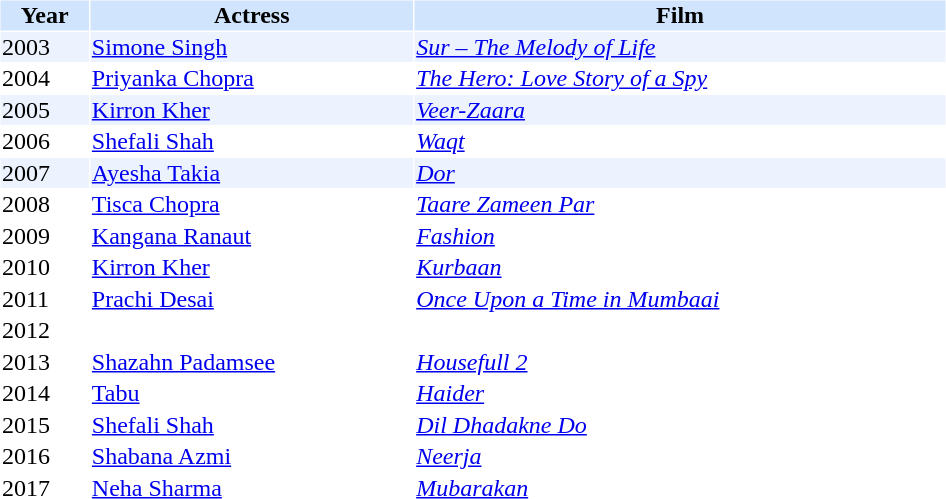<table cellspacing="1" cellpadding="1" border="0" width="50%">
<tr bgcolor="#d1e4fd">
<th>Year</th>
<th>Actress</th>
<th>Film</th>
</tr>
<tr bgcolor=#edf3fe>
<td>2003</td>
<td><a href='#'>Simone Singh</a></td>
<td><em><a href='#'>Sur – The Melody of Life</a></em></td>
</tr>
<tr>
<td>2004</td>
<td><a href='#'>Priyanka Chopra</a></td>
<td><em><a href='#'>The Hero: Love Story of a Spy</a></em></td>
</tr>
<tr bgcolor=#edf3fe>
<td>2005</td>
<td><a href='#'>Kirron Kher</a></td>
<td><em><a href='#'>Veer-Zaara</a></em></td>
</tr>
<tr>
<td>2006</td>
<td><a href='#'>Shefali Shah</a></td>
<td><em><a href='#'>Waqt</a></em></td>
</tr>
<tr bgcolor=#edf3fe>
<td>2007</td>
<td><a href='#'>Ayesha Takia</a></td>
<td><em><a href='#'>Dor</a></em></td>
</tr>
<tr>
<td>2008</td>
<td><a href='#'>Tisca Chopra</a></td>
<td><em><a href='#'>Taare Zameen Par</a></em></td>
</tr>
<tr>
<td>2009</td>
<td><a href='#'>Kangana Ranaut</a></td>
<td><em><a href='#'>Fashion</a></em></td>
</tr>
<tr>
<td>2010</td>
<td><a href='#'>Kirron Kher</a></td>
<td><a href='#'><em>Kurbaan</em></a></td>
</tr>
<tr>
<td>2011</td>
<td><a href='#'>Prachi Desai</a></td>
<td><em><a href='#'>Once Upon a Time in Mumbaai</a></em></td>
</tr>
<tr>
<td>2012</td>
<td></td>
<td></td>
</tr>
<tr>
<td>2013</td>
<td><a href='#'>Shazahn Padamsee</a></td>
<td><em><a href='#'>Housefull 2</a></em></td>
</tr>
<tr>
<td>2014</td>
<td><a href='#'>Tabu</a></td>
<td><em><a href='#'>Haider</a></em></td>
</tr>
<tr>
<td>2015</td>
<td><a href='#'>Shefali Shah</a></td>
<td><em><a href='#'>Dil Dhadakne Do</a></em></td>
</tr>
<tr>
<td>2016</td>
<td><a href='#'>Shabana Azmi</a></td>
<td><em><a href='#'>Neerja</a></em></td>
</tr>
<tr>
<td>2017</td>
<td><a href='#'>Neha Sharma</a></td>
<td><em><a href='#'>Mubarakan</a></em></td>
</tr>
</table>
